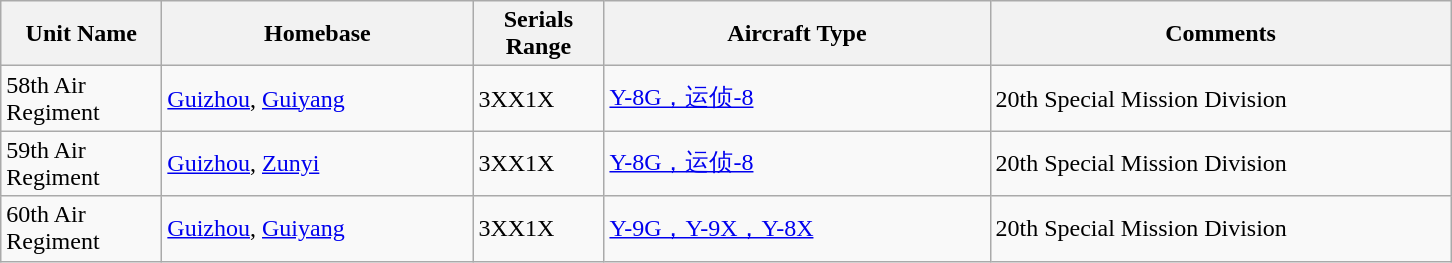<table class="wikitable">
<tr>
<th scope="col" width="100">Unit Name</th>
<th scope="col" width="200">Homebase</th>
<th scope="col" width="80">Serials Range</th>
<th scope="col" width="250">Aircraft Type</th>
<th scope="col" width="300">Comments</th>
</tr>
<tr>
<td>58th Air Regiment</td>
<td><a href='#'>Guizhou</a>, <a href='#'>Guiyang</a></td>
<td>3XX1X</td>
<td><a href='#'>Y-8G，运侦-8</a></td>
<td>20th Special Mission Division</td>
</tr>
<tr>
<td>59th Air Regiment</td>
<td><a href='#'>Guizhou</a>, <a href='#'>Zunyi</a></td>
<td>3XX1X</td>
<td><a href='#'>Y-8G，运侦-8</a></td>
<td>20th Special Mission Division</td>
</tr>
<tr>
<td>60th Air Regiment</td>
<td><a href='#'>Guizhou</a>, <a href='#'>Guiyang</a></td>
<td>3XX1X</td>
<td><a href='#'>Y-9G，Y-9X，Y-8X</a></td>
<td>20th Special Mission Division</td>
</tr>
</table>
